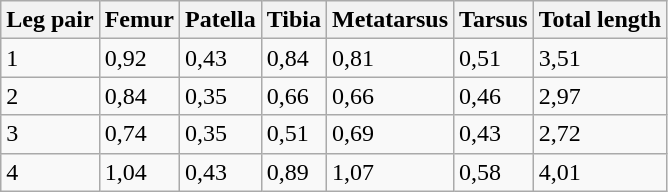<table class="wikitable">
<tr>
<th>Leg pair</th>
<th>Femur</th>
<th>Patella</th>
<th>Tibia</th>
<th>Metatarsus</th>
<th>Tarsus</th>
<th>Total length</th>
</tr>
<tr>
<td>1</td>
<td>0,92</td>
<td>0,43</td>
<td>0,84</td>
<td>0,81</td>
<td>0,51</td>
<td>3,51</td>
</tr>
<tr>
<td>2</td>
<td>0,84</td>
<td>0,35</td>
<td>0,66</td>
<td>0,66</td>
<td>0,46</td>
<td>2,97</td>
</tr>
<tr>
<td>3</td>
<td>0,74</td>
<td>0,35</td>
<td>0,51</td>
<td>0,69</td>
<td>0,43</td>
<td>2,72</td>
</tr>
<tr>
<td>4</td>
<td>1,04</td>
<td>0,43</td>
<td>0,89</td>
<td>1,07</td>
<td>0,58</td>
<td>4,01</td>
</tr>
</table>
